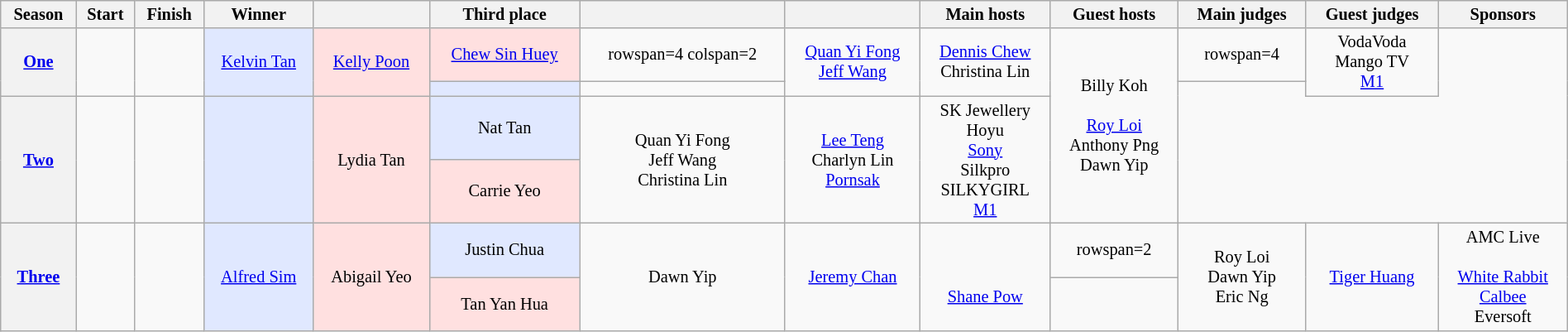<table class="wikitable" style="text-align:center; font-size:85%; line-height:16px; width:100%;">
<tr>
<th scope="col">Season</th>
<th scope="col">Start</th>
<th scope="col">Finish</th>
<th scope="col">Winner</th>
<th scope="col"></th>
<th scope="col">Third place</th>
<th scope="col"></th>
<th scope="col"></th>
<th scope="col">Main hosts</th>
<th scope="col">Guest hosts</th>
<th scope="col">Main judges</th>
<th scope="col">Guest judges</th>
<th scope="col">Sponsors</th>
</tr>
<tr>
<th rowspan=2 scope="row"><a href='#'>One</a></th>
<td rowspan=2></td>
<td rowspan=2></td>
<td rowspan=2 style="background:#E0E8FF;"><a href='#'>Kelvin Tan</a></td>
<td rowspan=2 style="background:#FFE0E0;"><a href='#'>Kelly Poon</a></td>
<td style="background:#FFE0E0;"><a href='#'>Chew Sin Huey</a></td>
<td>rowspan=4 colspan=2 </td>
<td rowspan=2><a href='#'>Quan Yi Fong</a><br><a href='#'>Jeff Wang</a></td>
<td rowspan=2><a href='#'>Dennis Chew</a><br>Christina Lin</td>
<td rowspan=4>Billy Koh<br><br><a href='#'>Roy Loi</a><br>Anthony Png<br>Dawn Yip</td>
<td>rowspan=4 </td>
<td rowspan=2>VodaVoda<br>Mango TV<br><a href='#'>M1</a></td>
</tr>
<tr>
<td style="background:#E0E8FF;"></td>
</tr>
<tr>
<th rowspan=2 scope="row"><a href='#'>Two</a></th>
<td rowspan=2></td>
<td rowspan=2></td>
<td rowspan=2 style="background:#E0E8FF;"></td>
<td rowspan=2 style="background:#FFE0E0;">Lydia Tan</td>
<td style="background:#E0E8FF;">Nat Tan</td>
<td rowspan=2>Quan Yi Fong<br>Jeff Wang<br>Christina Lin</td>
<td rowspan=2><a href='#'>Lee Teng</a><br>Charlyn Lin<br><a href='#'>Pornsak</a><br></td>
<td rowspan=2>SK Jewellery<br>Hoyu<br><a href='#'>Sony</a><br>Silkpro<br>SILKYGIRL<br><a href='#'>M1</a></td>
</tr>
<tr>
<td style="background:#FFE0E0;">Carrie Yeo</td>
</tr>
<tr>
<th rowspan=2 scope="row"><a href='#'>Three</a></th>
<td rowspan=2></td>
<td rowspan=2></td>
<td rowspan=2 style="background:#E0E8FF;"><a href='#'>Alfred Sim</a></td>
<td rowspan=2 style="background:#FFE0E0;">Abigail Yeo</td>
<td style="background:#E0E8FF;">Justin Chua</td>
<td rowspan=2>Dawn Yip</td>
<td rowspan=2><a href='#'>Jeremy Chan</a></td>
<td rowspan=2><br><br><a href='#'>Shane Pow</a></td>
<td>rowspan=2 </td>
<td rowspan=2>Roy Loi<br>Dawn Yip<br>Eric Ng</td>
<td rowspan=2><a href='#'>Tiger Huang</a><br></td>
<td rowspan=2>AMC Live<br><br><a href='#'>White Rabbit</a><br><a href='#'>Calbee</a><br>Eversoft</td>
</tr>
<tr>
<td style="background:#FFE0E0;">Tan Yan Hua</td>
</tr>
</table>
